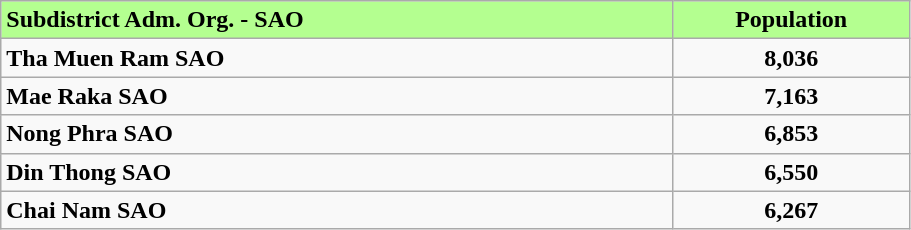<table class="wikitable" style="width:48%; display:inline-table;">
<tr>
<th scope="col" style= "width:74%; background: #b4ff90; text-align:left;"><strong>Subdistrict Adm. Org. - SAO</strong></th>
<th scope="col" style= "width:26%; background: #b4ff90; text-align:center;"><strong>Population</strong></th>
</tr>
<tr>
<td><strong>Tha Muen Ram SAO</strong></td>
<td style="text-align:center;"><strong>8,036</strong></td>
</tr>
<tr>
<td><strong>Mae Raka SAO</strong></td>
<td style="text-align:center;"><strong>7,163</strong></td>
</tr>
<tr>
<td><strong>Nong Phra SAO</strong></td>
<td style="text-align:center;"><strong>6,853</strong></td>
</tr>
<tr>
<td><strong>Din Thong SAO</strong></td>
<td style="text-align:center;"><strong>6,550</strong></td>
</tr>
<tr>
<td><strong>Chai Nam SAO</strong></td>
<td style="text-align:center;"><strong>6,267</strong></td>
</tr>
</table>
